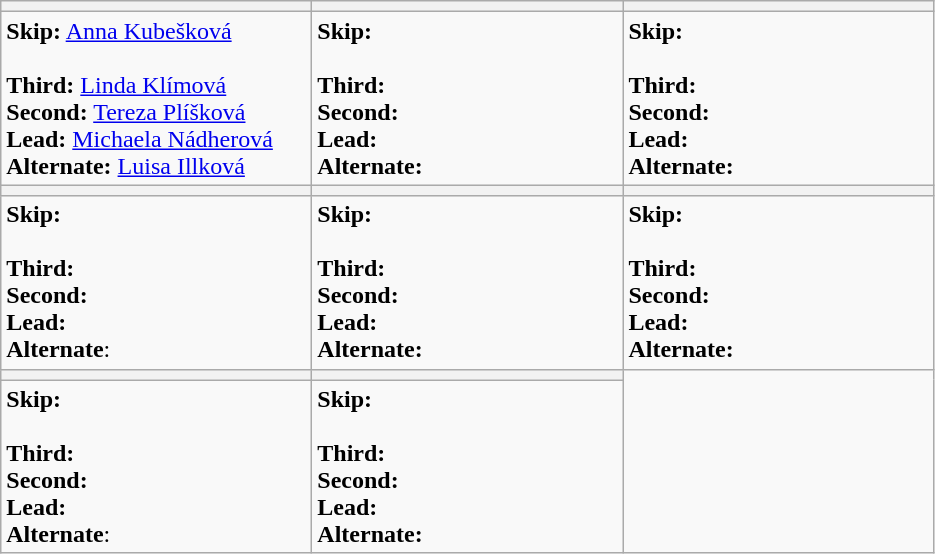<table class="wikitable">
<tr>
<th bgcolor="#efefef" width="200"></th>
<th bgcolor="#efefef" width="200"></th>
<th bgcolor="#efefef" width="200"></th>
</tr>
<tr align=center>
<td align=left><strong>Skip:</strong> <a href='#'>Anna Kubešková</a> <br><br><strong>Third:</strong> <a href='#'>Linda Klímová</a>  <br>
<strong>Second:</strong>  <a href='#'>Tereza Plíšková</a> <br>
<strong>Lead:</strong> <a href='#'>Michaela Nádherová</a>  <br>
<strong>Alternate:</strong> <a href='#'>Luisa Illková</a></td>
<td align=left><strong>Skip:</strong>  <br><br><strong>Third:</strong> <br>
<strong>Second:</strong> <br>
<strong>Lead:</strong>  <br>
<strong>Alternate:</strong></td>
<td align=left><strong>Skip:</strong>  <br><br><strong>Third:</strong>  <br>
<strong>Second:</strong>  <br>
<strong>Lead:</strong>  <br>
<strong>Alternate:</strong></td>
</tr>
<tr>
<th bgcolor="#efefef" width="200"></th>
<th bgcolor="#efefef" width="200"></th>
<th bgcolor="#efefef" width="200"></th>
</tr>
<tr align=center>
<td align=left><strong>Skip:</strong>  <br><br><strong>Third:</strong>  <br>
<strong>Second:</strong>  <br>
<strong>Lead:</strong>  <br>
<strong>Alternate</strong>:</td>
<td align=left><strong>Skip:</strong>  <br><br><strong>Third:</strong> <br>
<strong>Second:</strong> <br>
<strong>Lead:</strong>  <br>
<strong>Alternate:</strong></td>
<td align=left><strong>Skip:</strong>  <br><br><strong>Third:</strong>  <br>
<strong>Second:</strong>  <br>
<strong>Lead:</strong>  <br>
<strong>Alternate:</strong></td>
</tr>
<tr>
<th bgcolor="#efefef" width="200"></th>
<th bgcolor="#efefef" width="200"></th>
</tr>
<tr align=center>
<td align=left><strong>Skip:</strong>  <br><br><strong>Third:</strong>  <br>
<strong>Second:</strong>  <br>
<strong>Lead:</strong>  <br>
<strong>Alternate</strong>:</td>
<td align=left><strong>Skip:</strong>  <br><br><strong>Third:</strong> <br>
<strong>Second:</strong> <br>
<strong>Lead:</strong>  <br>
<strong>Alternate:</strong></td>
</tr>
</table>
